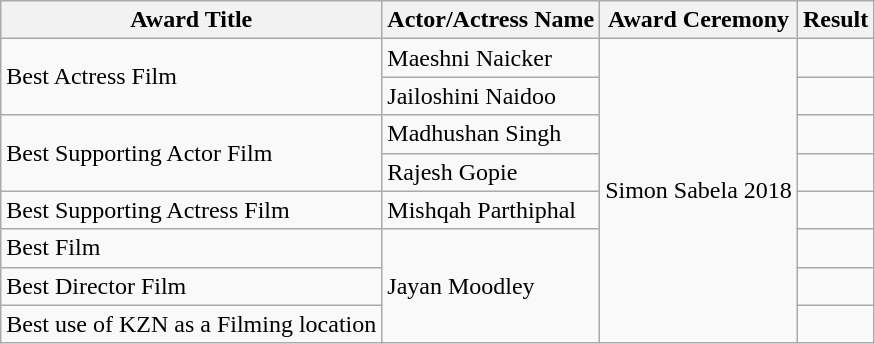<table class="wikitable">
<tr>
<th>Award Title</th>
<th>Actor/Actress Name</th>
<th>Award Ceremony</th>
<th>Result</th>
</tr>
<tr>
<td rowspan="2">Best Actress Film</td>
<td>Maeshni Naicker</td>
<td rowspan="8">Simon Sabela 2018</td>
<td></td>
</tr>
<tr>
<td>Jailoshini Naidoo</td>
<td></td>
</tr>
<tr>
<td rowspan="2">Best Supporting Actor Film</td>
<td>Madhushan Singh</td>
<td></td>
</tr>
<tr>
<td>Rajesh Gopie</td>
<td></td>
</tr>
<tr>
<td>Best Supporting Actress Film</td>
<td>Mishqah Parthiphal</td>
<td></td>
</tr>
<tr>
<td>Best Film</td>
<td rowspan="3">Jayan Moodley</td>
<td></td>
</tr>
<tr>
<td>Best Director Film</td>
<td></td>
</tr>
<tr>
<td>Best use of KZN as a Filming location</td>
<td></td>
</tr>
</table>
